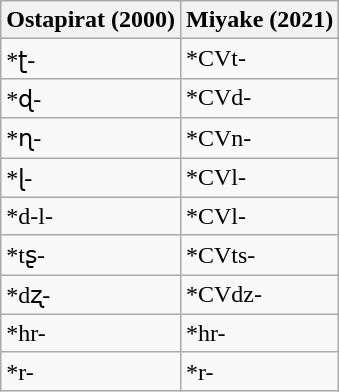<table class="wikitable">
<tr>
<th>Ostapirat (2000)</th>
<th>Miyake (2021)</th>
</tr>
<tr>
<td>*ʈ-</td>
<td>*CVt-</td>
</tr>
<tr>
<td>*ɖ-</td>
<td>*CVd-</td>
</tr>
<tr>
<td>*ɳ-</td>
<td>*CVn-</td>
</tr>
<tr>
<td>*ɭ-</td>
<td>*CVl-</td>
</tr>
<tr>
<td>*d-l-</td>
<td>*CVl-</td>
</tr>
<tr>
<td>*tʂ-</td>
<td>*CVts-</td>
</tr>
<tr>
<td>*dʐ-</td>
<td>*CVdz-</td>
</tr>
<tr>
<td>*hr-</td>
<td>*hr-</td>
</tr>
<tr>
<td>*r-</td>
<td>*r-</td>
</tr>
</table>
